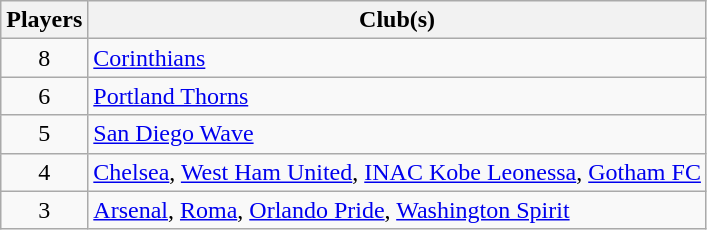<table class="wikitable">
<tr>
<th>Players</th>
<th>Club(s)</th>
</tr>
<tr>
<td align="center">8</td>
<td> <a href='#'>Corinthians</a></td>
</tr>
<tr>
<td align="center">6</td>
<td> <a href='#'>Portland Thorns</a></td>
</tr>
<tr>
<td align="center">5</td>
<td> <a href='#'>San Diego Wave</a></td>
</tr>
<tr>
<td align="center">4</td>
<td> <a href='#'>Chelsea</a>,  <a href='#'>West Ham United</a>,  <a href='#'>INAC Kobe Leonessa</a>,  <a href='#'>Gotham FC</a></td>
</tr>
<tr>
<td align="center">3</td>
<td> <a href='#'>Arsenal</a>,  <a href='#'>Roma</a>,  <a href='#'>Orlando Pride</a>,  <a href='#'>Washington Spirit</a></td>
</tr>
</table>
